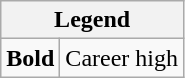<table class="wikitable mw-collapsible">
<tr>
<th colspan="2">Legend</th>
</tr>
<tr>
<td><strong>Bold</strong></td>
<td>Career high</td>
</tr>
</table>
